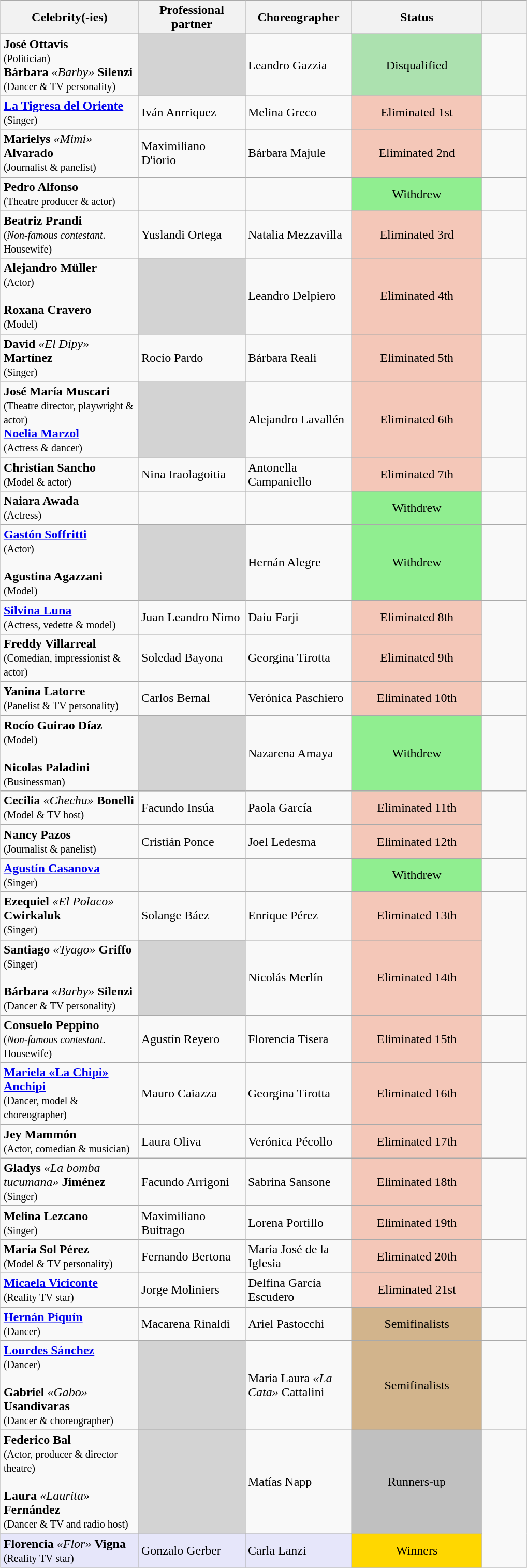<table class="wikitable" style="margin:auto;">
<tr bgcolor="lightgrey">
<th width="170">Celebrity(-ies)</th>
<th width="130">Professional partner</th>
<th width="130">Choreographer</th>
<th width="160">Status</th>
<th class="unsortable" width="50"></th>
</tr>
<tr>
<td><strong>José Ottavis</strong><br><small>(Politician)</small><br><strong>Bárbara</strong> <em>«Barby»</em> <strong>Silenzi</strong><br><small>(Dancer & TV personality)</small><br></td>
<td bgcolor="lightgrey"></td>
<td>Leandro Gazzia</td>
<td style="background:#ACE1AF; text-align:center;">Disqualified<br></td>
<td style="text-align:center;"></td>
</tr>
<tr>
<td><strong><a href='#'>La Tigresa del Oriente</a></strong><br><small>(Singer)</small></td>
<td>Iván Anrriquez</td>
<td>Melina Greco</td>
<td style="background:#f4c7b8; text-align:center;">Eliminated 1st<br></td>
<td style="text-align:center;"></td>
</tr>
<tr>
<td><strong>Marielys</strong> <em>«Mimi»</em> <strong>Alvarado</strong><br><small>(Journalist & panelist)</small></td>
<td>Maximiliano D'iorio</td>
<td>Bárbara Majule</td>
<td style="background:#f4c7b8; text-align:center;">Eliminated 2nd<br></td>
<td style="text-align:center;"></td>
</tr>
<tr>
<td><strong>Pedro Alfonso</strong><br><small>(Theatre producer & actor)</small></td>
<td></td>
<td></td>
<td style="background:lightgreen; text-align:center;">Withdrew<br></td>
<td style="text-align:center;"></td>
</tr>
<tr>
<td><strong>Beatriz Prandi</strong><br><small>(<em>Non-famous contestant</em>. Housewife)</small></td>
<td>Yuslandi Ortega</td>
<td>Natalia Mezzavilla</td>
<td style="background:#f4c7b8; text-align:center;">Eliminated 3rd<br></td>
<td style="text-align:center;"></td>
</tr>
<tr>
<td><strong>Alejandro Müller</strong><br><small>(Actor)</small><br><br><strong>Roxana Cravero</strong><br><small>(Model)</small></td>
<td bgcolor="lightgrey"></td>
<td>Leandro Delpiero</td>
<td style="background:#f4c7b8; text-align:center;">Eliminated 4th<br></td>
<td style="text-align:center;"></td>
</tr>
<tr>
<td><strong>David</strong> <em>«El Dipy»</em> <strong>Martínez</strong><br><small>(Singer)</small></td>
<td>Rocío Pardo</td>
<td>Bárbara Reali</td>
<td style="background:#f4c7b8; text-align:center;">Eliminated 5th<br></td>
<td style="text-align:center;"></td>
</tr>
<tr>
<td><strong>José María Muscari</strong><br><small>(Theatre director, playwright & actor)</small><br><strong><a href='#'>Noelia Marzol</a></strong><br><small>(Actress & dancer)</small><br></td>
<td bgcolor="lightgrey"></td>
<td>Alejandro Lavallén</td>
<td style="background:#f4c7b8; text-align:center;">Eliminated 6th<br></td>
<td style="text-align:center;"></td>
</tr>
<tr>
<td><strong>Christian Sancho</strong><br><small>(Model & actor)</small></td>
<td>Nina Iraolagoitia</td>
<td>Antonella Campaniello</td>
<td style="background:#f4c7b8; text-align:center;">Eliminated 7th<br></td>
<td style="text-align:center;"></td>
</tr>
<tr>
<td><strong>Naiara Awada</strong><br><small>(Actress)</small></td>
<td></td>
<td></td>
<td style="background:lightgreen; text-align:center;">Withdrew<br></td>
<td style="text-align:center;"></td>
</tr>
<tr>
<td><strong><a href='#'>Gastón Soffritti</a></strong><br><small>(Actor)</small><br><br><strong>Agustina Agazzani</strong><br><small>(Model)</small></td>
<td bgcolor="lightgrey"></td>
<td>Hernán Alegre</td>
<td style="background:lightgreen; text-align:center;">Withdrew<br></td>
<td style="text-align:center;"></td>
</tr>
<tr>
<td><strong><a href='#'>Silvina Luna</a></strong><br><small>(Actress, vedette & model)</small></td>
<td>Juan Leandro Nimo</td>
<td>Daiu Farji</td>
<td style="background:#f4c7b8; text-align:center;">Eliminated 8th<br></td>
<td rowspan="2" style="text-align:center;"></td>
</tr>
<tr>
<td><strong>Freddy Villarreal</strong><br><small>(Comedian, impressionist & actor)</small></td>
<td>Soledad Bayona</td>
<td>Georgina Tirotta</td>
<td style="background:#f4c7b8; text-align:center;">Eliminated 9th<br></td>
</tr>
<tr>
<td><strong>Yanina Latorre</strong><br><small>(Panelist & TV personality)</small></td>
<td>Carlos Bernal</td>
<td>Verónica Paschiero</td>
<td style="background:#f4c7b8; text-align:center;">Eliminated 10th<br></td>
<td style="text-align:center;"></td>
</tr>
<tr>
<td><strong>Rocío Guirao Díaz</strong><br><small>(Model)</small><br><br><strong>Nicolas Paladini</strong><br><small>(Businessman)</small></td>
<td bgcolor="lightgrey"></td>
<td>Nazarena Amaya</td>
<td style="background:lightgreen; text-align:center;">Withdrew<br></td>
<td style="text-align:center;"></td>
</tr>
<tr>
<td><strong>Cecilia</strong> <em>«Chechu»</em> <strong>Bonelli</strong><br><small>(Model & TV host)</small></td>
<td>Facundo Insúa</td>
<td>Paola García</td>
<td style="background:#f4c7b8; text-align:center;">Eliminated 11th<br></td>
<td rowspan="2" style="text-align:center;"></td>
</tr>
<tr>
<td><strong>Nancy Pazos</strong><br><small>(Journalist & panelist)</small></td>
<td>Cristián Ponce</td>
<td>Joel Ledesma</td>
<td style="background:#f4c7b8; text-align:center;">Eliminated 12th<br></td>
</tr>
<tr>
<td><strong><a href='#'>Agustín Casanova</a></strong><br><small>(Singer)</small></td>
<td></td>
<td></td>
<td style="background:lightgreen; text-align:center;">Withdrew<br></td>
<td style="text-align:center;"></td>
</tr>
<tr>
<td><strong>Ezequiel</strong> <em>«El Polaco»</em> <strong>Cwirkaluk</strong><br><small>(Singer)</small></td>
<td>Solange Báez</td>
<td>Enrique Pérez</td>
<td style="background:#f4c7b8; text-align:center;">Eliminated 13th<br></td>
<td rowspan="2" style="text-align:center;"></td>
</tr>
<tr>
<td><strong>Santiago</strong> <em>«Tyago»</em> <strong>Griffo</strong><br><small>(Singer)</small><br><br><strong>Bárbara</strong> <em>«Barby»</em> <strong>Silenzi</strong><br><small>(Dancer & TV personality)</small></td>
<td bgcolor="lightgrey"></td>
<td>Nicolás Merlín</td>
<td style="background:#f4c7b8; text-align:center;">Eliminated 14th<br></td>
</tr>
<tr>
<td><strong>Consuelo Peppino</strong><br><small>(<em>Non-famous contestant</em>. Housewife)</small></td>
<td>Agustín Reyero</td>
<td>Florencia Tisera</td>
<td style="background:#f4c7b8; text-align:center;">Eliminated 15th<br></td>
<td style="text-align:center;"></td>
</tr>
<tr>
<td><strong><a href='#'>Mariela «La Chipi» Anchipi</a></strong><br><small>(Dancer, model & choreographer)</small></td>
<td>Mauro Caiazza</td>
<td>Georgina Tirotta</td>
<td style="background:#f4c7b8; text-align:center;">Eliminated 16th<br></td>
<td rowspan="2" style="text-align:center;"></td>
</tr>
<tr>
<td><strong>Jey Mammón</strong><br><small>(Actor, comedian & musician)</small></td>
<td>Laura Oliva</td>
<td>Verónica Pécollo</td>
<td style="background:#f4c7b8; text-align:center;">Eliminated 17th<br></td>
</tr>
<tr>
<td><strong>Gladys</strong> <em>«La bomba tucumana»</em> <strong>Jiménez</strong><br><small>(Singer)</small></td>
<td>Facundo Arrigoni</td>
<td>Sabrina Sansone</td>
<td style="background:#f4c7b8; text-align:center;">Eliminated 18th<br></td>
<td rowspan="2" style="text-align:center;"></td>
</tr>
<tr>
<td><strong>Melina Lezcano</strong><br><small>(Singer)</small></td>
<td>Maximiliano Buitrago</td>
<td>Lorena Portillo</td>
<td style="background:#f4c7b8; text-align:center;">Eliminated 19th<br></td>
</tr>
<tr>
<td><strong>María Sol Pérez</strong><br><small>(Model & TV personality)</small></td>
<td>Fernando Bertona</td>
<td>María José de la Iglesia</td>
<td style="background:#f4c7b8; text-align:center;">Eliminated 20th<br></td>
<td rowspan="2" style="text-align:center;"></td>
</tr>
<tr>
<td><strong><a href='#'>Micaela Viciconte</a></strong><br><small>(Reality TV star)</small></td>
<td>Jorge Moliniers</td>
<td>Delfina García Escudero</td>
<td style="background:#f4c7b8; text-align:center;">Eliminated 21st<br></td>
</tr>
<tr>
<td><strong><a href='#'>Hernán Piquín</a></strong><br><small>(Dancer)</small></td>
<td>Macarena Rinaldi</td>
<td>Ariel Pastocchi</td>
<td style="background:tan; text-align:center;">Semifinalists<br></td>
<td style="text-align:center;"></td>
</tr>
<tr>
<td><strong><a href='#'>Lourdes Sánchez</a></strong><br><small>(Dancer)</small><br><br><strong>Gabriel</strong> <em>«Gabo»</em> <strong>Usandivaras</strong><br><small>(Dancer & choreographer)</small></td>
<td bgcolor="lightgrey"></td>
<td>María Laura <em>«La Cata»</em> Cattalini</td>
<td style="background:tan; text-align:center;">Semifinalists<br></td>
<td style="text-align:center;"></td>
</tr>
<tr>
<td><strong>Federico Bal</strong><br><small>(Actor, producer & director theatre)</small><br><br><strong>Laura</strong> <em>«Laurita»</em> <strong>Fernández</strong><br><small>(Dancer & TV and radio host)</small><br></td>
<td bgcolor="lightgrey"></td>
<td>Matías Napp</td>
<td style="background:silver; text-align:center;">Runners-up<br></td>
<td rowspan="2" style="text-align:center;"></td>
</tr>
<tr style="background:lavender;">
<td><strong>Florencia</strong> <em>«Flor»</em> <strong>Vigna</strong><br><small>(Reality TV star)</small><br></td>
<td>Gonzalo Gerber</td>
<td>Carla Lanzi</td>
<td style="background:gold; text-align:center;">Winners<br></td>
</tr>
</table>
